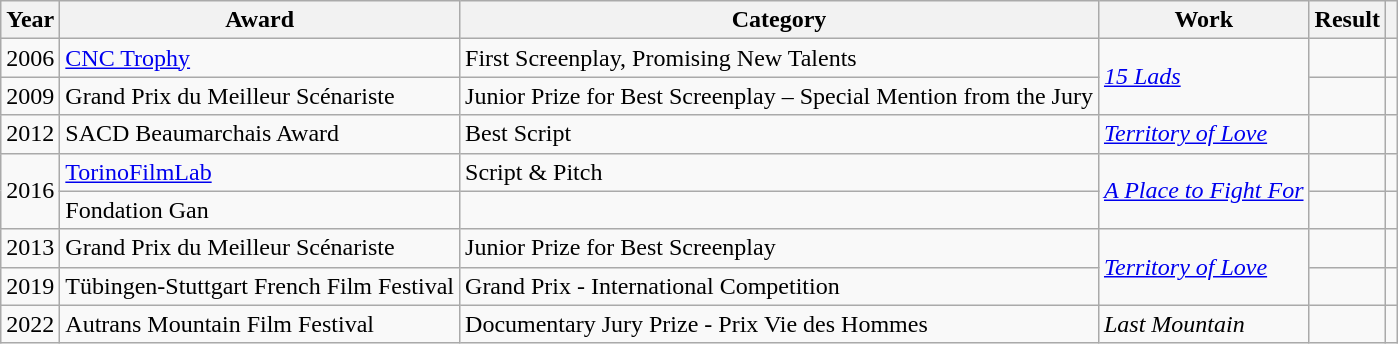<table class="wikitable sortable plainrowheaders">
<tr>
<th>Year</th>
<th>Award</th>
<th>Category</th>
<th>Work</th>
<th>Result</th>
<th scope="col" class="unsortable"></th>
</tr>
<tr>
<td align="center">2006</td>
<td><a href='#'>CNC Trophy</a></td>
<td>First Screenplay, Promising New Talents</td>
<td rowspan=2><em><a href='#'>15 Lads</a></em></td>
<td></td>
<td></td>
</tr>
<tr>
<td align="center">2009</td>
<td>Grand Prix du Meilleur Scénariste</td>
<td>Junior Prize for Best Screenplay – Special Mention from the Jury</td>
<td></td>
<td></td>
</tr>
<tr>
<td align="center">2012</td>
<td>SACD Beaumarchais Award</td>
<td>Best Script</td>
<td><em><a href='#'>Territory of Love</a></em></td>
<td></td>
<td></td>
</tr>
<tr>
<td align="center" rowspan="2">2016</td>
<td><a href='#'>TorinoFilmLab</a></td>
<td>Script & Pitch</td>
<td rowspan="2"><em><a href='#'>A Place to Fight For</a></em></td>
<td></td>
<td></td>
</tr>
<tr>
<td>Fondation Gan</td>
<td></td>
<td></td>
<td></td>
</tr>
<tr>
<td align="center">2013</td>
<td>Grand Prix du Meilleur Scénariste</td>
<td>Junior Prize for Best Screenplay</td>
<td rowspan=2><em><a href='#'>Territory of Love</a></em></td>
<td></td>
<td></td>
</tr>
<tr>
<td align="center">2019</td>
<td>Tübingen-Stuttgart French Film Festival</td>
<td>Grand Prix - International Competition</td>
<td></td>
<td></td>
</tr>
<tr>
<td align="center" rowspan="2">2022</td>
<td>Autrans Mountain Film Festival</td>
<td>Documentary Jury Prize - Prix Vie des Hommes</td>
<td><em>Last Mountain</em></td>
<td></td>
<td></td>
</tr>
</table>
